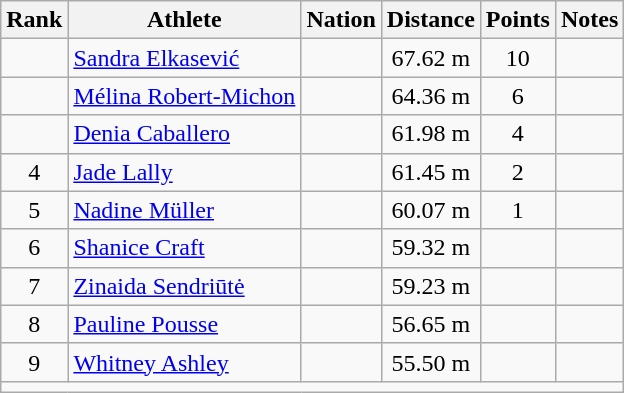<table class="wikitable mw-datatable sortable" style="text-align:center;">
<tr>
<th>Rank</th>
<th>Athlete</th>
<th>Nation</th>
<th>Distance</th>
<th>Points</th>
<th>Notes</th>
</tr>
<tr>
<td></td>
<td align=left><a href='#'>Sandra Elkasević</a></td>
<td align=left></td>
<td>67.62 m</td>
<td>10</td>
<td></td>
</tr>
<tr>
<td></td>
<td align=left><a href='#'>Mélina Robert-Michon</a></td>
<td align=left></td>
<td>64.36 m</td>
<td>6</td>
<td></td>
</tr>
<tr>
<td></td>
<td align=left><a href='#'>Denia Caballero</a></td>
<td align=left></td>
<td>61.98 m</td>
<td>4</td>
<td></td>
</tr>
<tr>
<td>4</td>
<td align=left><a href='#'>Jade Lally</a></td>
<td align=left></td>
<td>61.45 m</td>
<td>2</td>
<td></td>
</tr>
<tr>
<td>5</td>
<td align=left><a href='#'>Nadine Müller</a></td>
<td align=left></td>
<td>60.07 m</td>
<td>1</td>
<td></td>
</tr>
<tr>
<td>6</td>
<td align=left><a href='#'>Shanice Craft</a></td>
<td align=left></td>
<td>59.32 m</td>
<td></td>
<td></td>
</tr>
<tr>
<td>7</td>
<td align=left><a href='#'>Zinaida Sendriūtė</a></td>
<td align=left></td>
<td>59.23 m</td>
<td></td>
<td></td>
</tr>
<tr>
<td>8</td>
<td align=left><a href='#'>Pauline Pousse</a></td>
<td align=left></td>
<td>56.65 m</td>
<td></td>
<td></td>
</tr>
<tr>
<td>9</td>
<td align=left><a href='#'>Whitney Ashley</a></td>
<td align=left></td>
<td>55.50 m</td>
<td></td>
<td></td>
</tr>
<tr class="sortbottom">
<td colspan=6></td>
</tr>
</table>
